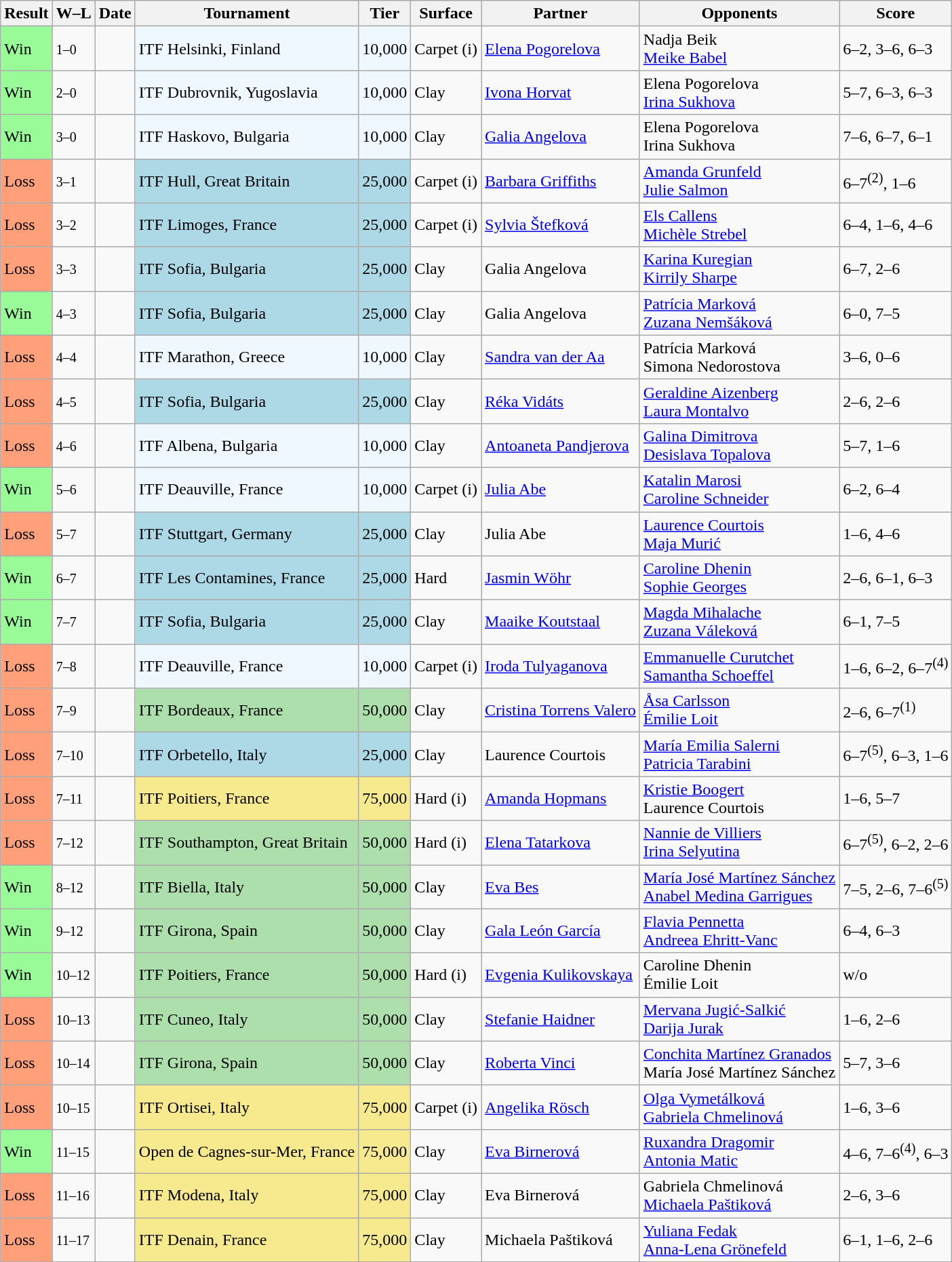<table class="sortable wikitable">
<tr>
<th>Result</th>
<th class="unsortable">W–L</th>
<th>Date</th>
<th>Tournament</th>
<th>Tier</th>
<th>Surface</th>
<th>Partner</th>
<th>Opponents</th>
<th class="unsortable">Score</th>
</tr>
<tr>
<td style="background:#98fb98;">Win</td>
<td><small>1–0</small></td>
<td></td>
<td style="background:#f0f8ff;">ITF Helsinki, Finland</td>
<td style="background:#f0f8ff;">10,000</td>
<td>Carpet (i)</td>
<td> <a href='#'>Elena Pogorelova</a></td>
<td> Nadja Beik <br>  <a href='#'>Meike Babel</a></td>
<td>6–2, 3–6, 6–3</td>
</tr>
<tr>
<td style="background:#98fb98;">Win</td>
<td><small>2–0</small></td>
<td></td>
<td style="background:#f0f8ff;">ITF Dubrovnik, Yugoslavia</td>
<td style="background:#f0f8ff;">10,000</td>
<td>Clay</td>
<td> <a href='#'>Ivona Horvat</a></td>
<td> Elena Pogorelova <br>  <a href='#'>Irina Sukhova</a></td>
<td>5–7, 6–3, 6–3</td>
</tr>
<tr>
<td style="background:#98fb98;">Win</td>
<td><small>3–0</small></td>
<td></td>
<td style="background:#f0f8ff;">ITF Haskovo, Bulgaria</td>
<td style="background:#f0f8ff;">10,000</td>
<td>Clay</td>
<td> <a href='#'>Galia Angelova</a></td>
<td> Elena Pogorelova <br>  Irina Sukhova</td>
<td>7–6, 6–7, 6–1</td>
</tr>
<tr>
<td style="background:#ffa07a;">Loss</td>
<td><small>3–1</small></td>
<td></td>
<td style="background:lightblue;">ITF Hull, Great Britain</td>
<td style="background:lightblue;">25,000</td>
<td>Carpet (i)</td>
<td> <a href='#'>Barbara Griffiths</a></td>
<td> <a href='#'>Amanda Grunfeld</a> <br>  <a href='#'>Julie Salmon</a></td>
<td>6–7<sup>(2)</sup>, 1–6</td>
</tr>
<tr>
<td style="background:#ffa07a;">Loss</td>
<td><small>3–2</small></td>
<td></td>
<td style="background:lightblue;">ITF Limoges, France</td>
<td style="background:lightblue;">25,000</td>
<td>Carpet (i)</td>
<td> <a href='#'>Sylvia Štefková</a></td>
<td> <a href='#'>Els Callens</a> <br>  <a href='#'>Michèle Strebel</a></td>
<td>6–4, 1–6, 4–6</td>
</tr>
<tr>
<td style="background:#ffa07a;">Loss</td>
<td><small>3–3</small></td>
<td></td>
<td style="background:lightblue;">ITF Sofia, Bulgaria</td>
<td style="background:lightblue;">25,000</td>
<td>Clay</td>
<td> Galia Angelova</td>
<td> <a href='#'>Karina Kuregian</a> <br>  <a href='#'>Kirrily Sharpe</a></td>
<td>6–7, 2–6</td>
</tr>
<tr>
<td style="background:#98fb98;">Win</td>
<td><small>4–3</small></td>
<td></td>
<td style="background:lightblue;">ITF Sofia, Bulgaria</td>
<td style="background:lightblue;">25,000</td>
<td>Clay</td>
<td> Galia Angelova</td>
<td> <a href='#'>Patrícia Marková</a> <br>  <a href='#'>Zuzana Nemšáková</a></td>
<td>6–0, 7–5</td>
</tr>
<tr>
<td style="background:#ffa07a;">Loss</td>
<td><small>4–4</small></td>
<td></td>
<td style="background:#f0f8ff;">ITF Marathon, Greece</td>
<td style="background:#f0f8ff;">10,000</td>
<td>Clay</td>
<td> <a href='#'>Sandra van der Aa</a></td>
<td> Patrícia Marková <br>  Simona Nedorostova</td>
<td>3–6, 0–6</td>
</tr>
<tr>
<td style="background:#ffa07a;">Loss</td>
<td><small>4–5</small></td>
<td></td>
<td style="background:lightblue;">ITF Sofia, Bulgaria</td>
<td style="background:lightblue;">25,000</td>
<td>Clay</td>
<td> <a href='#'>Réka Vidáts</a></td>
<td> <a href='#'>Geraldine Aizenberg</a> <br>  <a href='#'>Laura Montalvo</a></td>
<td>2–6, 2–6</td>
</tr>
<tr>
<td style="background:#ffa07a;">Loss</td>
<td><small>4–6</small></td>
<td></td>
<td style="background:#f0f8ff;">ITF Albena, Bulgaria</td>
<td style="background:#f0f8ff;">10,000</td>
<td>Clay</td>
<td> <a href='#'>Antoaneta Pandjerova</a></td>
<td> <a href='#'>Galina Dimitrova</a> <br>  <a href='#'>Desislava Topalova</a></td>
<td>5–7, 1–6</td>
</tr>
<tr>
<td style="background:#98fb98;">Win</td>
<td><small>5–6</small></td>
<td></td>
<td style="background:#f0f8ff;">ITF Deauville, France</td>
<td style="background:#f0f8ff;">10,000</td>
<td>Carpet (i)</td>
<td> <a href='#'>Julia Abe</a></td>
<td> <a href='#'>Katalin Marosi</a> <br>  <a href='#'>Caroline Schneider</a></td>
<td>6–2, 6–4</td>
</tr>
<tr>
<td style="background:#ffa07a;">Loss</td>
<td><small>5–7</small></td>
<td></td>
<td style="background:lightblue;">ITF Stuttgart, Germany</td>
<td style="background:lightblue;">25,000</td>
<td>Clay</td>
<td> Julia Abe</td>
<td> <a href='#'>Laurence Courtois</a> <br>  <a href='#'>Maja Murić</a></td>
<td>1–6, 4–6</td>
</tr>
<tr>
<td style="background:#98fb98;">Win</td>
<td><small>6–7</small></td>
<td></td>
<td style="background:lightblue;">ITF Les Contamines, France</td>
<td style="background:lightblue;">25,000</td>
<td>Hard</td>
<td> <a href='#'>Jasmin Wöhr</a></td>
<td> <a href='#'>Caroline Dhenin</a> <br>  <a href='#'>Sophie Georges</a></td>
<td>2–6, 6–1, 6–3</td>
</tr>
<tr>
<td style="background:#98fb98;">Win</td>
<td><small>7–7</small></td>
<td></td>
<td style="background:lightblue;">ITF Sofia, Bulgaria</td>
<td style="background:lightblue;">25,000</td>
<td>Clay</td>
<td> <a href='#'>Maaike Koutstaal</a></td>
<td> <a href='#'>Magda Mihalache</a> <br>  <a href='#'>Zuzana Váleková</a></td>
<td>6–1, 7–5</td>
</tr>
<tr>
<td style="background:#ffa07a;">Loss</td>
<td><small>7–8</small></td>
<td></td>
<td style="background:#f0f8ff;">ITF Deauville, France</td>
<td style="background:#f0f8ff;">10,000</td>
<td>Carpet (i)</td>
<td> <a href='#'>Iroda Tulyaganova</a></td>
<td> <a href='#'>Emmanuelle Curutchet</a> <br>  <a href='#'>Samantha Schoeffel</a></td>
<td>1–6, 6–2, 6–7<sup>(4)</sup></td>
</tr>
<tr>
<td style="background:#ffa07a;">Loss</td>
<td><small>7–9</small></td>
<td></td>
<td style="background:#addfad;">ITF Bordeaux, France</td>
<td style="background:#addfad;">50,000</td>
<td>Clay</td>
<td> <a href='#'>Cristina Torrens Valero</a></td>
<td> <a href='#'>Åsa Carlsson</a> <br>  <a href='#'>Émilie Loit</a></td>
<td>2–6, 6–7<sup>(1)</sup></td>
</tr>
<tr>
<td style="background:#ffa07a;">Loss</td>
<td><small>7–10</small></td>
<td></td>
<td style="background:lightblue;">ITF Orbetello, Italy</td>
<td style="background:lightblue;">25,000</td>
<td>Clay</td>
<td> Laurence Courtois</td>
<td> <a href='#'>María Emilia Salerni</a> <br>  <a href='#'>Patricia Tarabini</a></td>
<td>6–7<sup>(5)</sup>, 6–3, 1–6</td>
</tr>
<tr>
<td style="background:#ffa07a;">Loss</td>
<td><small>7–11</small></td>
<td></td>
<td style="background:#f7e98e;">ITF Poitiers, France</td>
<td style="background:#f7e98e;">75,000</td>
<td>Hard (i)</td>
<td> <a href='#'>Amanda Hopmans</a></td>
<td> <a href='#'>Kristie Boogert</a> <br>  Laurence Courtois</td>
<td>1–6, 5–7</td>
</tr>
<tr>
<td style="background:#ffa07a;">Loss</td>
<td><small>7–12</small></td>
<td></td>
<td style="background:#addfad;">ITF Southampton, Great Britain</td>
<td style="background:#addfad;">50,000</td>
<td>Hard (i)</td>
<td> <a href='#'>Elena Tatarkova</a></td>
<td> <a href='#'>Nannie de Villiers</a> <br>  <a href='#'>Irina Selyutina</a></td>
<td>6–7<sup>(5)</sup>, 6–2, 2–6</td>
</tr>
<tr>
<td style="background:#98fb98;">Win</td>
<td><small>8–12</small></td>
<td></td>
<td style="background:#addfad;">ITF Biella, Italy</td>
<td style="background:#addfad;">50,000</td>
<td>Clay</td>
<td> <a href='#'>Eva Bes</a></td>
<td> <a href='#'>María José Martínez Sánchez</a> <br>  <a href='#'>Anabel Medina Garrigues</a></td>
<td>7–5, 2–6, 7–6<sup>(5)</sup></td>
</tr>
<tr>
<td style="background:#98fb98;">Win</td>
<td><small>9–12</small></td>
<td></td>
<td style="background:#addfad;">ITF Girona, Spain</td>
<td style="background:#addfad;">50,000</td>
<td>Clay</td>
<td> <a href='#'>Gala León García</a></td>
<td> <a href='#'>Flavia Pennetta</a> <br>  <a href='#'>Andreea Ehritt-Vanc</a></td>
<td>6–4, 6–3</td>
</tr>
<tr>
<td style="background:#98fb98;">Win</td>
<td><small>10–12</small></td>
<td></td>
<td style="background:#addfad;">ITF Poitiers, France</td>
<td style="background:#addfad;">50,000</td>
<td>Hard (i)</td>
<td> <a href='#'>Evgenia Kulikovskaya</a></td>
<td> Caroline Dhenin <br>  Émilie Loit</td>
<td>w/o</td>
</tr>
<tr>
<td style="background:#ffa07a;">Loss</td>
<td><small>10–13</small></td>
<td></td>
<td style="background:#addfad;">ITF Cuneo, Italy</td>
<td style="background:#addfad;">50,000</td>
<td>Clay</td>
<td> <a href='#'>Stefanie Haidner</a></td>
<td> <a href='#'>Mervana Jugić-Salkić</a> <br>  <a href='#'>Darija Jurak</a></td>
<td>1–6, 2–6</td>
</tr>
<tr>
<td style="background:#ffa07a;">Loss</td>
<td><small>10–14</small></td>
<td></td>
<td style="background:#addfad;">ITF Girona, Spain</td>
<td style="background:#addfad;">50,000</td>
<td>Clay</td>
<td> <a href='#'>Roberta Vinci</a></td>
<td> <a href='#'>Conchita Martínez Granados</a> <br>  María José Martínez Sánchez</td>
<td>5–7, 3–6</td>
</tr>
<tr>
<td style="background:#ffa07a;">Loss</td>
<td><small>10–15</small></td>
<td></td>
<td style="background:#f7e98e;">ITF Ortisei, Italy</td>
<td style="background:#f7e98e;">75,000</td>
<td>Carpet (i)</td>
<td> <a href='#'>Angelika Rösch</a></td>
<td> <a href='#'>Olga Vymetálková</a> <br>  <a href='#'>Gabriela Chmelinová</a></td>
<td>1–6, 3–6</td>
</tr>
<tr>
<td style="background:#98fb98;">Win</td>
<td><small>11–15</small></td>
<td></td>
<td style="background:#f7e98e;">Open de Cagnes-sur-Mer, France</td>
<td style="background:#f7e98e;">75,000</td>
<td>Clay</td>
<td> <a href='#'>Eva Birnerová</a></td>
<td> <a href='#'>Ruxandra Dragomir</a> <br>  <a href='#'>Antonia Matic</a></td>
<td>4–6, 7–6<sup>(4)</sup>, 6–3</td>
</tr>
<tr>
<td style="background:#ffa07a;">Loss</td>
<td><small>11–16</small></td>
<td></td>
<td style="background:#f7e98e;">ITF Modena, Italy</td>
<td style="background:#f7e98e;">75,000</td>
<td>Clay</td>
<td> Eva Birnerová</td>
<td> Gabriela Chmelinová <br>  <a href='#'>Michaela Paštiková</a></td>
<td>2–6, 3–6</td>
</tr>
<tr>
<td style="background:#ffa07a;">Loss</td>
<td><small>11–17</small></td>
<td></td>
<td style="background:#f7e98e;">ITF Denain, France</td>
<td style="background:#f7e98e;">75,000</td>
<td>Clay</td>
<td> Michaela Paštiková</td>
<td> <a href='#'>Yuliana Fedak</a> <br>  <a href='#'>Anna-Lena Grönefeld</a></td>
<td>6–1, 1–6, 2–6</td>
</tr>
</table>
